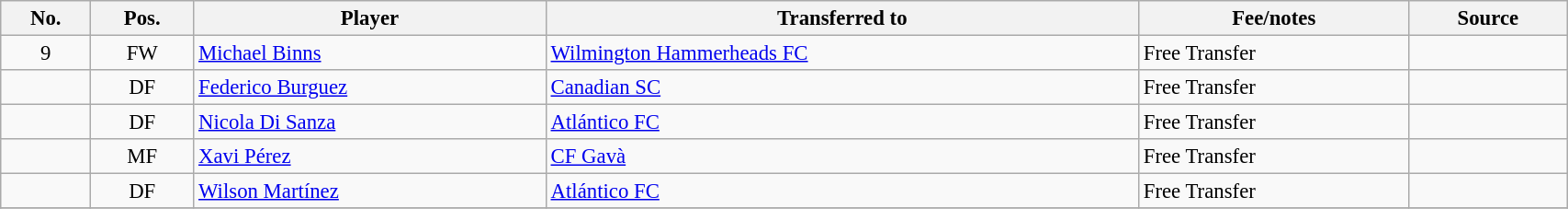<table class="wikitable sortable" style="width:90%; text-align:center; font-size:95%; text-align:left;">
<tr>
<th><strong>No.</strong></th>
<th><strong>Pos.</strong></th>
<th><strong>Player</strong></th>
<th><strong>Transferred to</strong></th>
<th><strong>Fee/notes</strong></th>
<th><strong>Source</strong></th>
</tr>
<tr>
<td align=center>9</td>
<td align=center>FW</td>
<td> <a href='#'>Michael Binns</a></td>
<td> <a href='#'>Wilmington Hammerheads FC</a></td>
<td>Free Transfer</td>
<td></td>
</tr>
<tr>
<td align=center></td>
<td align=center>DF</td>
<td> <a href='#'>Federico Burguez</a></td>
<td> <a href='#'>Canadian SC</a></td>
<td>Free Transfer</td>
<td></td>
</tr>
<tr>
<td align=center></td>
<td align=center>DF</td>
<td> <a href='#'>Nicola Di Sanza</a></td>
<td> <a href='#'>Atlántico FC</a></td>
<td>Free Transfer</td>
<td></td>
</tr>
<tr>
<td align=center></td>
<td align=center>MF</td>
<td> <a href='#'>Xavi Pérez</a></td>
<td> <a href='#'>CF Gavà</a></td>
<td>Free Transfer</td>
<td></td>
</tr>
<tr>
<td align=center></td>
<td align=center>DF</td>
<td> <a href='#'>Wilson Martínez</a></td>
<td> <a href='#'>Atlántico FC</a></td>
<td>Free Transfer</td>
<td></td>
</tr>
<tr>
</tr>
</table>
